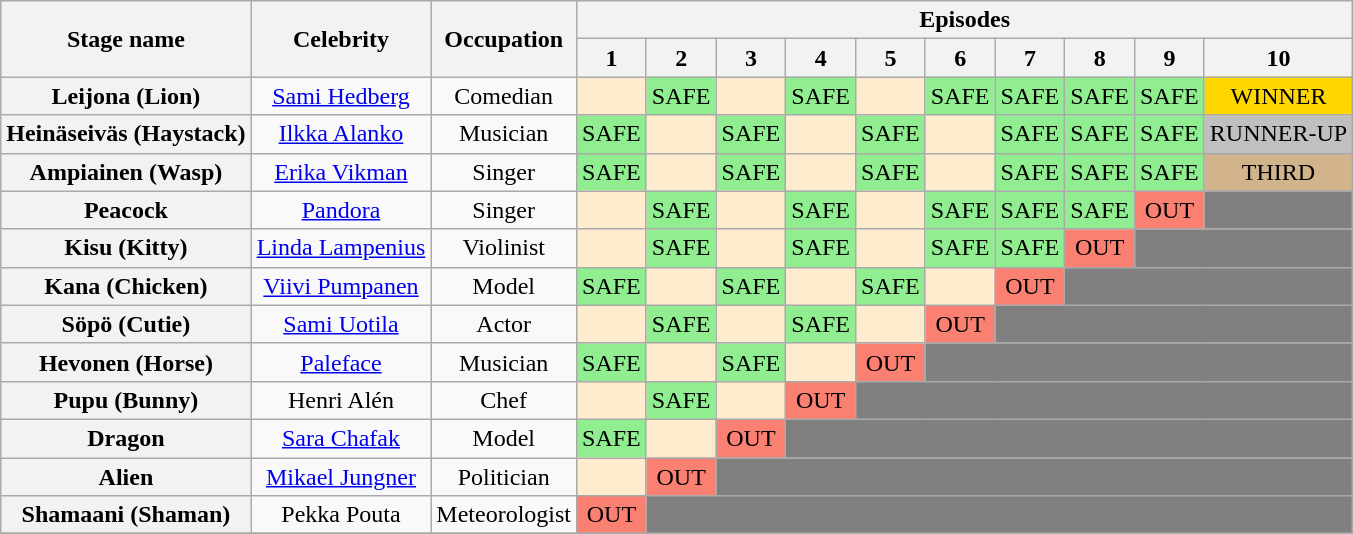<table class="wikitable" style="text-align:center; ">
<tr>
<th rowspan=2>Stage name</th>
<th rowspan=2>Celebrity</th>
<th rowspan=2>Occupation</th>
<th colspan="10">Episodes</th>
</tr>
<tr>
<th textalign=centre>1</th>
<th>2</th>
<th>3</th>
<th>4</th>
<th>5</th>
<th>6</th>
<th>7</th>
<th>8</th>
<th>9</th>
<th>10</th>
</tr>
<tr>
<th>Leijona (Lion)</th>
<td><a href='#'>Sami Hedberg</a></td>
<td>Comedian</td>
<td bgcolor="#FFEBCD"></td>
<td bgcolor=lightgreen>SAFE</td>
<td bgcolor="#FFEBCD"></td>
<td bgcolor=lightgreen>SAFE</td>
<td bgcolor="#FFEBCD"></td>
<td bgcolor=lightgreen>SAFE</td>
<td bgcolor=lightgreen>SAFE</td>
<td bgcolor=lightgreen>SAFE</td>
<td bgcolor=lightgreen>SAFE</td>
<td bgcolor=gold>WINNER</td>
</tr>
<tr>
<th>Heinäseiväs (Haystack)</th>
<td><a href='#'>Ilkka Alanko</a></td>
<td>Musician</td>
<td bgcolor=lightgreen>SAFE</td>
<td bgcolor="#FFEBCD"></td>
<td bgcolor=lightgreen>SAFE</td>
<td bgcolor="#FFEBCD"></td>
<td bgcolor=lightgreen>SAFE</td>
<td bgcolor="#FFEBCD"></td>
<td bgcolor=lightgreen>SAFE</td>
<td bgcolor=lightgreen>SAFE</td>
<td bgcolor=lightgreen>SAFE</td>
<td bgcolor=silver>RUNNER-UP</td>
</tr>
<tr>
<th>Ampiainen (Wasp)</th>
<td><a href='#'>Erika Vikman</a></td>
<td>Singer</td>
<td bgcolor=lightgreen>SAFE</td>
<td bgcolor="#FFEBCD"></td>
<td bgcolor=lightgreen>SAFE</td>
<td bgcolor="#FFEBCD"></td>
<td bgcolor=lightgreen>SAFE</td>
<td bgcolor="#FFEBCD"></td>
<td bgcolor=lightgreen>SAFE</td>
<td bgcolor=lightgreen>SAFE</td>
<td bgcolor=lightgreen>SAFE</td>
<td bgcolor=tan>THIRD</td>
</tr>
<tr>
<th>Peacock</th>
<td><a href='#'>Pandora</a></td>
<td>Singer</td>
<td bgcolor="#FFEBCD"></td>
<td bgcolor=lightgreen>SAFE</td>
<td bgcolor="#FFEBCD"></td>
<td bgcolor=lightgreen>SAFE</td>
<td bgcolor="#FFEBCD"></td>
<td bgcolor=lightgreen>SAFE</td>
<td bgcolor=lightgreen>SAFE</td>
<td bgcolor=lightgreen>SAFE</td>
<td bgcolor=salmon>OUT</td>
<td bgcolor=grey colspan="1"></td>
</tr>
<tr>
<th>Kisu (Kitty)</th>
<td><a href='#'>Linda Lampenius</a></td>
<td>Violinist</td>
<td bgcolor="#FFEBCD"></td>
<td bgcolor=lightgreen>SAFE</td>
<td bgcolor="#FFEBCD"></td>
<td bgcolor=lightgreen>SAFE</td>
<td bgcolor="#FFEBCD"></td>
<td bgcolor=lightgreen>SAFE</td>
<td bgcolor=lightgreen>SAFE</td>
<td bgcolor=salmon>OUT</td>
<td bgcolor=grey colspan="2"></td>
</tr>
<tr>
<th>Kana (Chicken)</th>
<td><a href='#'>Viivi Pumpanen</a></td>
<td>Model</td>
<td bgcolor=lightgreen>SAFE</td>
<td bgcolor="#FFEBCD"></td>
<td bgcolor=lightgreen>SAFE</td>
<td bgcolor="#FFEBCD"></td>
<td bgcolor=lightgreen>SAFE</td>
<td bgcolor="#FFEBCD"></td>
<td bgcolor=salmon>OUT</td>
<td bgcolor=grey colspan="3"></td>
</tr>
<tr>
<th>Söpö (Cutie)</th>
<td><a href='#'>Sami Uotila</a></td>
<td>Actor</td>
<td bgcolor="#FFEBCD"></td>
<td bgcolor=lightgreen>SAFE</td>
<td bgcolor="#FFEBCD"></td>
<td bgcolor=lightgreen>SAFE</td>
<td bgcolor="#FFEBCD"></td>
<td bgcolor=salmon>OUT</td>
<td bgcolor=grey colspan="4"></td>
</tr>
<tr>
<th>Hevonen (Horse)</th>
<td><a href='#'>Paleface</a></td>
<td>Musician</td>
<td bgcolor=lightgreen>SAFE</td>
<td bgcolor="#FFEBCD"></td>
<td bgcolor=lightgreen>SAFE</td>
<td bgcolor="#FFEBCD"></td>
<td bgcolor=salmon>OUT</td>
<td bgcolor=grey colspan="5"></td>
</tr>
<tr>
<th>Pupu (Bunny)</th>
<td>Henri Alén</td>
<td>Chef</td>
<td bgcolor="#FFEBCD"></td>
<td bgcolor=lightgreen>SAFE</td>
<td bgcolor="#FFEBCD"></td>
<td bgcolor=salmon>OUT</td>
<td bgcolor=grey colspan="6"></td>
</tr>
<tr>
<th>Dragon</th>
<td><a href='#'>Sara Chafak</a></td>
<td>Model</td>
<td bgcolor=lightgreen>SAFE</td>
<td bgcolor="#FFEBCD"></td>
<td bgcolor=salmon>OUT</td>
<td bgcolor=grey colspan="7"></td>
</tr>
<tr>
<th>Alien</th>
<td><a href='#'>Mikael Jungner</a></td>
<td>Politician</td>
<td bgcolor="#FFEBCD"></td>
<td bgcolor=salmon>OUT</td>
<td bgcolor=grey colspan="8"></td>
</tr>
<tr>
<th>Shamaani (Shaman)</th>
<td>Pekka Pouta</td>
<td>Meteorologist</td>
<td bgcolor=salmon>OUT</td>
<td bgcolor=grey colspan="9"></td>
</tr>
<tr>
</tr>
</table>
